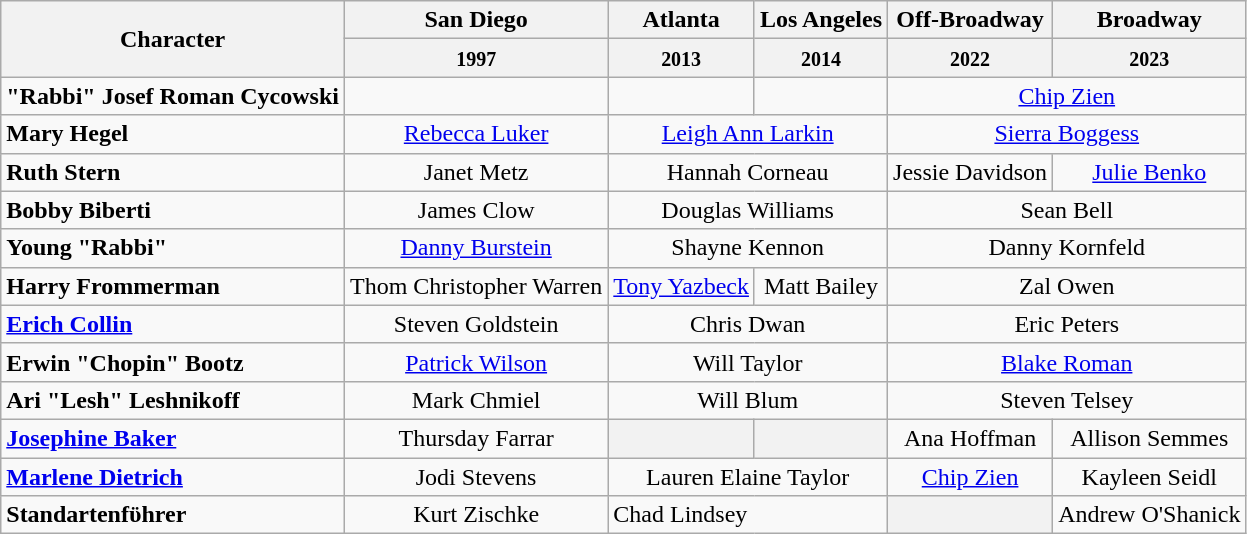<table class="wikitable">
<tr>
<th rowspan="2">Character</th>
<th>San Diego</th>
<th>Atlanta</th>
<th>Los Angeles</th>
<th>Off-Broadway</th>
<th>Broadway</th>
</tr>
<tr>
<th><small>1997</small></th>
<th><small>2013</small></th>
<th><small>2014</small></th>
<th><small>2022</small></th>
<th><small>2023</small></th>
</tr>
<tr>
<td><strong>"Rabbi" Josef Roman Cycowski</strong></td>
<td></td>
<td></td>
<td></td>
<td colspan="2" align="center"><a href='#'>Chip Zien</a></td>
</tr>
<tr>
<td><strong>Mary Hegel</strong></td>
<td style="text-align: center"><a href='#'>Rebecca Luker</a></td>
<td colspan=2 style="text-align: center"><a href='#'>Leigh Ann Larkin</a></td>
<td colspan ="2" align="center"><a href='#'>Sierra Boggess</a></td>
</tr>
<tr>
<td><strong>Ruth Stern</strong></td>
<td style="text-align: center">Janet Metz</td>
<td colspan=2 style="text-align: center">Hannah Corneau</td>
<td style="text-align: center">Jessie Davidson</td>
<td style="text-align: center"><a href='#'>Julie Benko</a></td>
</tr>
<tr>
<td><strong>Bobby Biberti</strong></td>
<td style="text-align: center">James Clow</td>
<td colspan=2 style="text-align: center">Douglas Williams</td>
<td colspan="2" align="center">Sean Bell</td>
</tr>
<tr>
<td><strong>Young "Rabbi"</strong></td>
<td style="text-align: center"><a href='#'>Danny Burstein</a></td>
<td colspan=2 style="text-align: center">Shayne Kennon</td>
<td colspan="2" align="center">Danny Kornfeld</td>
</tr>
<tr>
<td><strong>Harry Frommerman</strong></td>
<td colspan="1" align="center">Thom Christopher Warren</td>
<td style="text-align: center"><a href='#'>Tony Yazbeck</a></td>
<td align=center>Matt Bailey</td>
<td colspan="2" align="center">Zal Owen</td>
</tr>
<tr>
<td><strong><a href='#'>Erich Collin</a></strong></td>
<td style="text-align: center">Steven Goldstein</td>
<td colspan=2 style="text-align: center">Chris Dwan</td>
<td colspan="2" align="center">Eric Peters</td>
</tr>
<tr>
<td><strong>Erwin "Chopin" Bootz</strong></td>
<td style="text-align: center"><a href='#'>Patrick Wilson</a></td>
<td colspan=2 style="text-align: center">Will Taylor</td>
<td colspan="2" align="center"><a href='#'>Blake Roman</a></td>
</tr>
<tr>
<td><strong>Ari "Lesh" Leshnikoff</strong></td>
<td style="text-align: center">Mark Chmiel</td>
<td colspan=2 style="text-align: center">Will Blum</td>
<td colspan="2" align="center">Steven Telsey</td>
</tr>
<tr>
<td><strong><a href='#'>Josephine Baker</a></strong></td>
<td style="text-align: center">Thursday Farrar</td>
<th></th>
<th></th>
<td style="text-align: center">Ana Hoffman</td>
<td style="text-align: center">Allison Semmes</td>
</tr>
<tr>
<td><strong><a href='#'>Marlene Dietrich</a></strong></td>
<td style="text-align: center">Jodi Stevens</td>
<td colspan=2 style="text-align: center">Lauren Elaine Taylor</td>
<td style="text-align: center"><a href='#'>Chip Zien</a></td>
<td colspan=2 style="text-align: center">Kayleen Seidl</td>
</tr>
<tr>
<td><strong>Standartenfϋhrer</strong></td>
<td style="text-align: center">Kurt Zischke</td>
<td colspan=2 style=“text-align: center">Chad Lindsey</td>
<th></th>
<td colspan="2" align="center">Andrew O'Shanick</td>
</tr>
</table>
